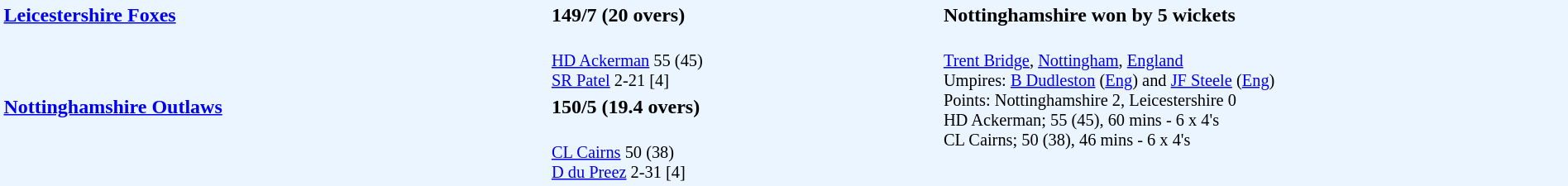<table style="width:100%; background:#ebf5ff;">
<tr>
<td style="width:35%; vertical-align:top;" rowspan="2"><strong><a href='#'>Leicestershire Foxes</a></strong></td>
<td style="width:25%;"><strong>149/7 (20 overs)</strong></td>
<td style="width:40%;"><strong>Nottinghamshire won by 5 wickets</strong></td>
</tr>
<tr>
<td style="font-size: 85%;"><br><a href='#'>HD Ackerman</a> 55 (45)<br>
<a href='#'>SR Patel</a> 2-21 [4]</td>
<td style="vertical-align:top; font-size:85%;" rowspan="3"><br><a href='#'>Trent Bridge</a>, <a href='#'>Nottingham</a>, <a href='#'>England</a><br>
Umpires: <a href='#'>B Dudleston</a> (<a href='#'>Eng</a>) and <a href='#'>JF Steele</a> (<a href='#'>Eng</a>)<br>
Points: Nottinghamshire 2, Leicestershire 0<br>HD Ackerman; 55 (45), 60 mins - 6 x 4's<br>
CL Cairns; 50 (38), 46 mins - 6 x 4's</td>
</tr>
<tr>
<td style="vertical-align:top;" rowspan="2"><strong><a href='#'>Nottinghamshire Outlaws</a></strong></td>
<td><strong>150/5 (19.4 overs)</strong></td>
</tr>
<tr>
<td style="font-size: 85%;"><br><a href='#'>CL Cairns</a> 50 (38)<br>
<a href='#'>D du Preez</a> 2-31 [4]</td>
</tr>
</table>
